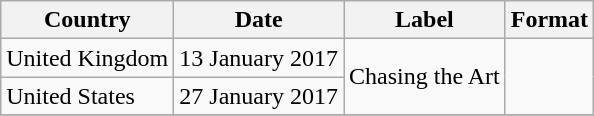<table class="sortable wikitable">
<tr>
<th>Country</th>
<th>Date</th>
<th>Label</th>
<th>Format</th>
</tr>
<tr>
<td>United Kingdom</td>
<td>13 January 2017</td>
<td rowspan="2">Chasing the Art</td>
<td rowspan="2"></td>
</tr>
<tr>
<td>United States</td>
<td>27 January 2017</td>
</tr>
<tr>
</tr>
</table>
